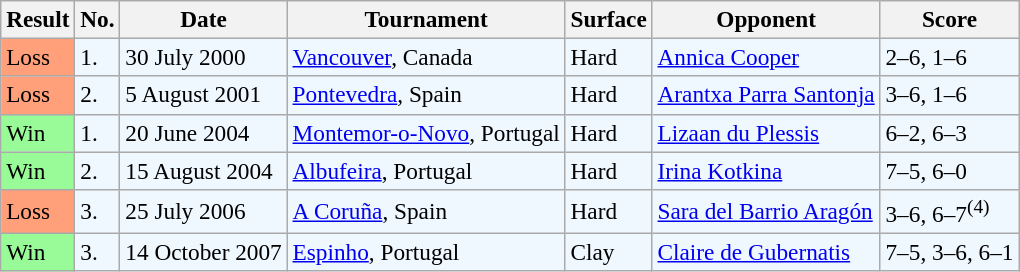<table class="sortable wikitable" style=font-size:97%>
<tr>
<th>Result</th>
<th>No.</th>
<th>Date</th>
<th>Tournament</th>
<th>Surface</th>
<th>Opponent</th>
<th>Score</th>
</tr>
<tr bgcolor="#f0f8ff">
<td style="background:#ffa07a;">Loss</td>
<td>1.</td>
<td>30 July 2000</td>
<td><a href='#'>Vancouver</a>, Canada</td>
<td>Hard</td>
<td> <a href='#'>Annica Cooper</a></td>
<td>2–6, 1–6</td>
</tr>
<tr bgcolor="#f0f8ff">
<td style="background:#ffa07a;">Loss</td>
<td>2.</td>
<td>5 August 2001</td>
<td><a href='#'>Pontevedra</a>, Spain</td>
<td>Hard</td>
<td> <a href='#'>Arantxa Parra Santonja</a></td>
<td>3–6, 1–6</td>
</tr>
<tr style="background:#f0f8ff;">
<td style="background:#98fb98;">Win</td>
<td>1.</td>
<td>20 June 2004</td>
<td><a href='#'>Montemor-o-Novo</a>, Portugal</td>
<td>Hard</td>
<td>  <a href='#'>Lizaan du Plessis</a></td>
<td>6–2, 6–3</td>
</tr>
<tr style="background:#f0f8ff;">
<td style="background:#98fb98;">Win</td>
<td>2.</td>
<td>15 August 2004</td>
<td><a href='#'>Albufeira</a>, Portugal</td>
<td>Hard</td>
<td> <a href='#'>Irina Kotkina</a></td>
<td>7–5, 6–0</td>
</tr>
<tr bgcolor="#f0f8ff">
<td style="background:#ffa07a;">Loss</td>
<td>3.</td>
<td>25 July 2006</td>
<td><a href='#'>A Coruña</a>, Spain</td>
<td>Hard</td>
<td> <a href='#'>Sara del Barrio Aragón</a></td>
<td>3–6, 6–7<sup>(4)</sup></td>
</tr>
<tr style="background:#f0f8ff;">
<td style="background:#98fb98;">Win</td>
<td>3.</td>
<td>14 October 2007</td>
<td><a href='#'>Espinho</a>, Portugal</td>
<td>Clay</td>
<td> <a href='#'>Claire de Gubernatis</a></td>
<td>7–5, 3–6, 6–1</td>
</tr>
</table>
